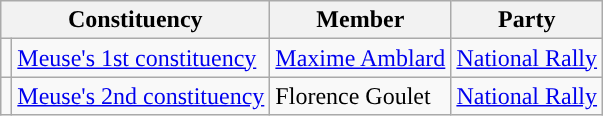<table class="wikitable">
<tr>
<th colspan="2">Constituency</th>
<th>Member</th>
<th>Party</th>
</tr>
<tr>
<td style="background-color: "></td>
<td><a href='#'>Meuse's 1st constituency</a></td>
<td><a href='#'>Maxime Amblard</a></td>
<td><a href='#'>National Rally</a></td>
</tr>
<tr>
<td style="background-color: "></td>
<td><a href='#'>Meuse's 2nd constituency</a></td>
<td>Florence Goulet</td>
<td><a href='#'>National Rally</a></td>
</tr>
</table>
